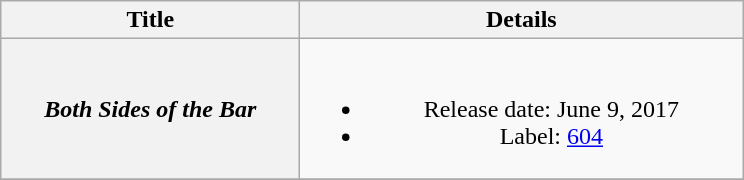<table class="wikitable plainrowheaders" style="text-align:center;">
<tr>
<th style="width:12em;">Title</th>
<th style="width:18em;">Details</th>
</tr>
<tr>
<th scope="row"><em>Both Sides of the Bar</em></th>
<td><br><ul><li>Release date: June 9, 2017</li><li>Label: <a href='#'>604</a></li></ul></td>
</tr>
<tr>
</tr>
</table>
